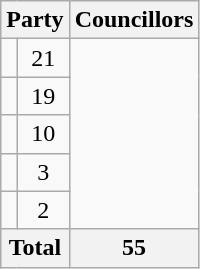<table class="wikitable">
<tr>
<th colspan=2>Party</th>
<th>Councillors</th>
</tr>
<tr>
<td></td>
<td align=center>21</td>
</tr>
<tr>
<td></td>
<td align=center>19</td>
</tr>
<tr>
<td></td>
<td align=center>10</td>
</tr>
<tr>
<td></td>
<td align=center>3</td>
</tr>
<tr>
<td></td>
<td align=center>2</td>
</tr>
<tr>
<th colspan=2>Total</th>
<th align=center>55</th>
</tr>
</table>
